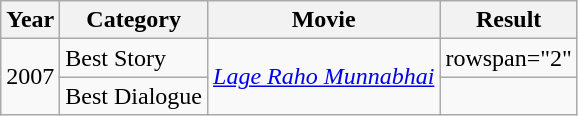<table class="wikitable">
<tr>
<th>Year</th>
<th>Category</th>
<th>Movie</th>
<th>Result</th>
</tr>
<tr>
<td rowspan="2">2007</td>
<td>Best Story</td>
<td rowspan="2"><em><a href='#'>Lage Raho Munnabhai</a></em></td>
<td>rowspan="2"</td>
</tr>
<tr>
<td>Best Dialogue</td>
</tr>
</table>
